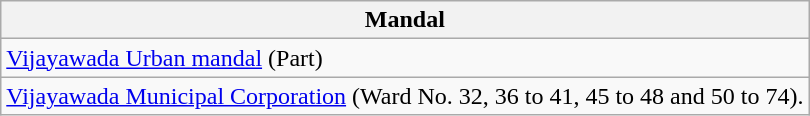<table class="wikitable sortable static-row-numbers static-row-header-hash">
<tr>
<th>Mandal</th>
</tr>
<tr>
<td><a href='#'>Vijayawada Urban mandal</a> (Part)</td>
</tr>
<tr>
<td><a href='#'>Vijayawada Municipal Corporation</a> (Ward No. 32, 36 to 41, 45 to 48 and 50 to 74).</td>
</tr>
</table>
